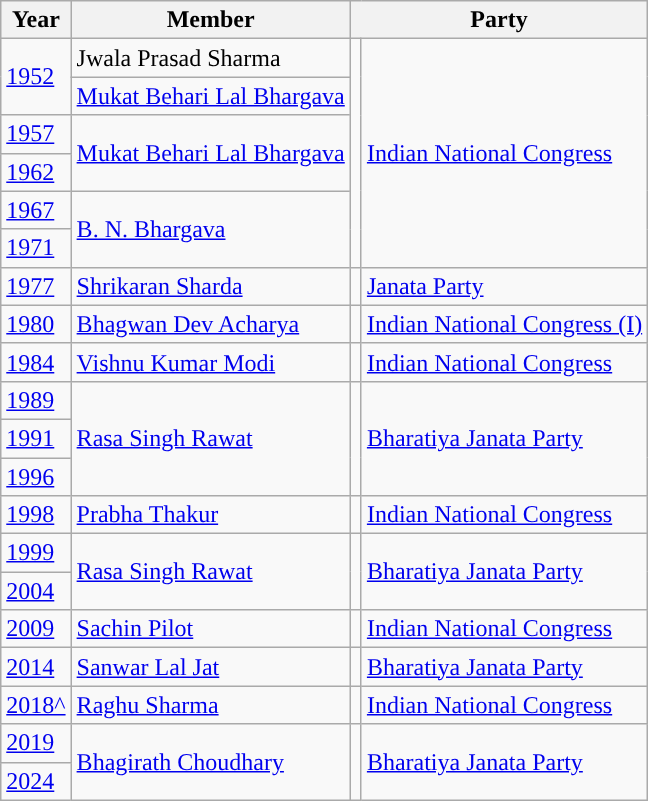<table class="wikitable">
<tr>
<th>Year</th>
<th>Member</th>
<th colspan="2">Party</th>
</tr>
<tr>
<td rowspan="2"><a href='#'>1952</a></td>
<td>Jwala Prasad Sharma</td>
<td rowspan="6" style="background-color: "></td>
<td rowspan="6"><a href='#'>Indian National Congress</a></td>
</tr>
<tr>
<td><a href='#'>Mukat Behari Lal Bhargava</a></td>
</tr>
<tr>
<td><a href='#'>1957</a></td>
<td rowspan="2"><a href='#'>Mukat Behari Lal Bhargava</a></td>
</tr>
<tr>
<td><a href='#'>1962</a></td>
</tr>
<tr>
<td><a href='#'>1967</a></td>
<td rowspan="2"><a href='#'>B. N. Bhargava</a></td>
</tr>
<tr>
<td><a href='#'>1971</a></td>
</tr>
<tr>
<td><a href='#'>1977</a></td>
<td><a href='#'>Shrikaran Sharda</a></td>
<td style="background-color: "></td>
<td><a href='#'>Janata Party</a></td>
</tr>
<tr>
<td><a href='#'>1980</a></td>
<td><a href='#'>Bhagwan Dev Acharya</a></td>
<td style="background-color: "></td>
<td><a href='#'>Indian National Congress (I)</a></td>
</tr>
<tr>
<td><a href='#'>1984</a></td>
<td><a href='#'>Vishnu Kumar Modi</a></td>
<td style="background-color: "></td>
<td><a href='#'>Indian National Congress</a></td>
</tr>
<tr>
<td><a href='#'>1989</a></td>
<td rowspan="3"><a href='#'>Rasa Singh Rawat</a></td>
<td rowspan="3" style="background-color: "></td>
<td rowspan="3"><a href='#'>Bharatiya Janata Party</a></td>
</tr>
<tr>
<td><a href='#'>1991</a></td>
</tr>
<tr>
<td><a href='#'>1996</a></td>
</tr>
<tr>
<td><a href='#'>1998</a></td>
<td><a href='#'>Prabha Thakur</a></td>
<td style="background-color: "></td>
<td><a href='#'>Indian National Congress</a></td>
</tr>
<tr>
<td><a href='#'>1999</a></td>
<td rowspan="2"><a href='#'>Rasa Singh Rawat</a></td>
<td rowspan="2" style="background-color: "></td>
<td rowspan="2"><a href='#'>Bharatiya Janata Party</a></td>
</tr>
<tr>
<td><a href='#'>2004</a></td>
</tr>
<tr>
<td><a href='#'>2009</a></td>
<td><a href='#'>Sachin Pilot</a></td>
<td style="background-color: "></td>
<td><a href='#'>Indian National Congress</a></td>
</tr>
<tr>
<td><a href='#'>2014</a></td>
<td><a href='#'>Sanwar Lal Jat</a></td>
<td style="background-color: "></td>
<td><a href='#'>Bharatiya Janata Party</a></td>
</tr>
<tr>
<td><a href='#'>2018^</a></td>
<td><a href='#'>Raghu Sharma</a></td>
<td style="background-color: "></td>
<td><a href='#'>Indian National Congress</a></td>
</tr>
<tr>
<td><a href='#'>2019</a></td>
<td rowspan="2"><a href='#'>Bhagirath Choudhary</a></td>
<td rowspan="2" style="background-color: "></td>
<td rowspan="2"><a href='#'>Bharatiya Janata Party</a></td>
</tr>
<tr>
<td><a href='#'>2024</a></td>
</tr>
</table>
